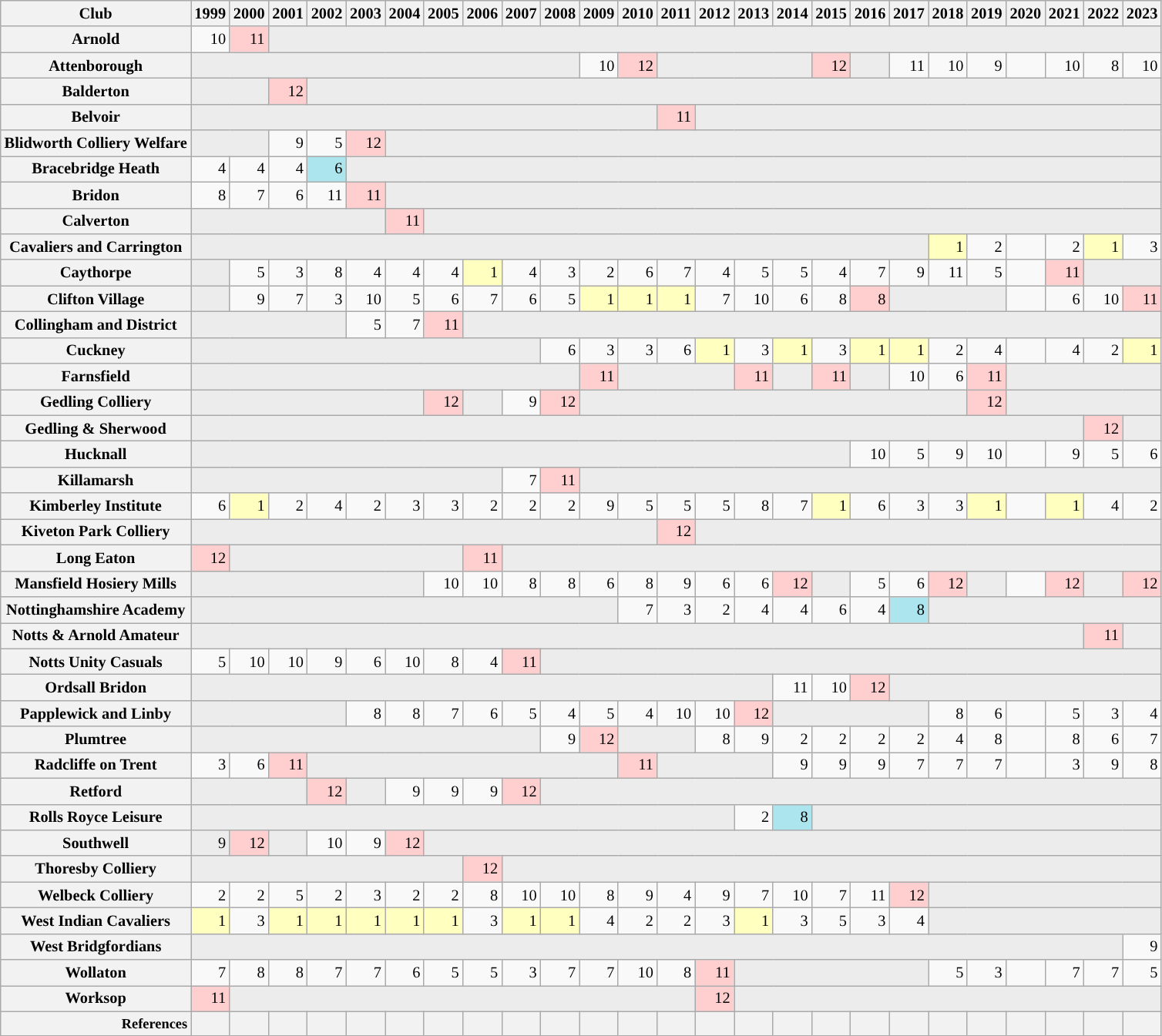<table class="wikitable plainrowheaders" style="font-size:85%; text-align: right;">
<tr>
<th scope="col">Club</th>
<th scope="col">1999</th>
<th scope="col">2000</th>
<th scope="col">2001</th>
<th scope="col">2002</th>
<th scope="col">2003</th>
<th scope="col">2004</th>
<th scope="col">2005</th>
<th scope="col">2006</th>
<th scope="col">2007</th>
<th scope="col">2008</th>
<th scope="col">2009</th>
<th scope="col">2010</th>
<th scope="col">2011</th>
<th scope="col">2012</th>
<th scope="col">2013</th>
<th scope="col">2014</th>
<th scope="col">2015</th>
<th scope="col">2016</th>
<th scope="col">2017</th>
<th scope="col">2018</th>
<th scope="col">2019</th>
<th scope="col">2020</th>
<th scope="col">2021</th>
<th scope="col">2022</th>
<th scope="col">2023</th>
</tr>
<tr>
<th scope="row">Arnold</th>
<td>10</td>
<td bgcolor="#ffcfcf">11</td>
<td bgcolor="#ececec" colspan="23"></td>
</tr>
<tr>
<th scope="row">Attenborough</th>
<td bgcolor="#ececec" colspan="10"></td>
<td>10</td>
<td bgcolor="#ffcfcf">12</td>
<td bgcolor="#ececec" colspan="4"></td>
<td bgcolor="#ffcfcf">12</td>
<td bgcolor="#ececec"></td>
<td>11</td>
<td>10</td>
<td>9</td>
<td></td>
<td>10</td>
<td>8</td>
<td>10</td>
</tr>
<tr>
<th scope="row">Balderton</th>
<td bgcolor="#ececec" colspan="2"></td>
<td bgcolor="#ffcfcf">12</td>
<td bgcolor="#ececec" colspan="22"></td>
</tr>
<tr>
<th scope="row">Belvoir</th>
<td bgcolor="#ececec" colspan="12"></td>
<td bgcolor="#ffcfcf">11</td>
<td bgcolor="#ececec" colspan="12"></td>
</tr>
<tr>
<th scope="row">Blidworth Colliery Welfare</th>
<td bgcolor="#ececec" colspan="2"></td>
<td>9</td>
<td>5</td>
<td bgcolor="#ffcfcf">12</td>
<td bgcolor="#ececec" colspan="20"></td>
</tr>
<tr>
<th scope="row">Bracebridge Heath </th>
<td>4</td>
<td>4</td>
<td>4</td>
<td bgcolor="#ace5ee">6</td>
<td bgcolor="#ececec" colspan="21"></td>
</tr>
<tr>
<th scope="row">Bridon </th>
<td>8</td>
<td>7</td>
<td>6</td>
<td>11</td>
<td bgcolor="#ffcfcf">11</td>
<td bgcolor="#ececec" colspan="20"></td>
</tr>
<tr>
<th scope="row">Calverton</th>
<td bgcolor="#ececec" colspan="5"></td>
<td bgcolor="#ffcfcf">11</td>
<td bgcolor="#ececec" colspan="19"></td>
</tr>
<tr>
<th scope="row">Cavaliers and Carrington </th>
<td bgcolor="#ececec" colspan="19"></td>
<td bgcolor="#ffffbf">1</td>
<td>2</td>
<td></td>
<td>2</td>
<td bgcolor="#ffffbf">1</td>
<td>3</td>
</tr>
<tr>
<th scope="row">Caythorpe</th>
<td bgcolor="#ececec"></td>
<td>5</td>
<td>3</td>
<td>8</td>
<td>4</td>
<td>4</td>
<td>4</td>
<td bgcolor="#ffffbf">1</td>
<td>4</td>
<td>3</td>
<td>2</td>
<td>6</td>
<td>7</td>
<td>4</td>
<td>5</td>
<td>5</td>
<td>4</td>
<td>7</td>
<td>9</td>
<td>11</td>
<td>5</td>
<td></td>
<td bgcolor="#ffcfcf">11</td>
<td bgcolor="#ececec" colspan="2"></td>
</tr>
<tr>
<th scope="row">Clifton Village </th>
<td bgcolor="#ececec"></td>
<td>9</td>
<td>7</td>
<td>3</td>
<td>10</td>
<td>5</td>
<td>6</td>
<td>7</td>
<td>6</td>
<td>5</td>
<td bgcolor="#ffffbf">1</td>
<td bgcolor="#ffffbf">1</td>
<td bgcolor="#ffffbf">1</td>
<td>7</td>
<td>10</td>
<td>6</td>
<td>8</td>
<td bgcolor="#ffcfcf">8</td>
<td bgcolor="#ececec" colspan="3"></td>
<td></td>
<td>6</td>
<td>10</td>
<td bgcolor="#ffcfcf">11</td>
</tr>
<tr>
<th scope="row">Collingham and District</th>
<td bgcolor="#ececec" colspan="4"></td>
<td>5</td>
<td>7</td>
<td bgcolor="#ffcfcf">11</td>
<td bgcolor="#ececec" colspan="18"></td>
</tr>
<tr>
<th scope="row">Cuckney</th>
<td bgcolor="#ececec" colspan="9"></td>
<td>6</td>
<td>3</td>
<td>3</td>
<td>6</td>
<td bgcolor="#ffffbf">1</td>
<td>3</td>
<td bgcolor="#ffffbf">1</td>
<td>3</td>
<td bgcolor="#ffffbf">1</td>
<td bgcolor="#ffffbf">1</td>
<td>2</td>
<td>4</td>
<td></td>
<td>4</td>
<td>2</td>
<td bgcolor="#ffffbf">1</td>
</tr>
<tr>
<th scope="row">Farnsfield</th>
<td bgcolor="#ececec" colspan="10"></td>
<td bgcolor="#ffcfcf">11</td>
<td bgcolor="#ececec" colspan="3"></td>
<td bgcolor="#ffcfcf">11</td>
<td bgcolor="#ececec"></td>
<td bgcolor="#ffcfcf">11</td>
<td bgcolor="#ececec"></td>
<td>10</td>
<td>6</td>
<td bgcolor="#ffcfcf">11</td>
<td bgcolor="#ececec" colspan="5"></td>
</tr>
<tr>
<th scope="row">Gedling Colliery</th>
<td bgcolor="#ececec" colspan="6"></td>
<td bgcolor="#ffcfcf">12</td>
<td bgcolor="#ececec"></td>
<td>9</td>
<td bgcolor="#ffcfcf">12</td>
<td bgcolor="#ececec" colspan="10"></td>
<td bgcolor="#ffcfcf">12</td>
<td bgcolor="#ececec" colspan="5"></td>
</tr>
<tr>
<th scope="row">Gedling & Sherwood</th>
<td bgcolor="#ececec" colspan="23"></td>
<td bgcolor="#ffcfcf">12</td>
<td bgcolor="#ececec" colspan="1"></td>
</tr>
<tr>
<th scope="row">Hucknall</th>
<td bgcolor="#ececec" colspan="17"></td>
<td>10</td>
<td>5</td>
<td>9</td>
<td>10</td>
<td></td>
<td>9</td>
<td>5</td>
<td>6</td>
</tr>
<tr>
<th scope="row">Killamarsh</th>
<td bgcolor="#ececec" colspan="8"></td>
<td>7</td>
<td bgcolor="#ffcfcf">11</td>
<td bgcolor="#ececec" colspan="15"></td>
</tr>
<tr>
<th scope="row">Kimberley Institute</th>
<td>6</td>
<td bgcolor="#ffffbf">1</td>
<td>2</td>
<td>4</td>
<td>2</td>
<td>3</td>
<td>3</td>
<td>2</td>
<td>2</td>
<td>2</td>
<td>9</td>
<td>5</td>
<td>5</td>
<td>5</td>
<td>8</td>
<td>7</td>
<td bgcolor="#ffffbf">1</td>
<td>6</td>
<td>3</td>
<td>3</td>
<td bgcolor="#ffffbf">1</td>
<td></td>
<td bgcolor="#ffffbf">1</td>
<td>4</td>
<td>2</td>
</tr>
<tr>
<th scope="row">Kiveton Park Colliery</th>
<td bgcolor="#ececec" colspan="12"></td>
<td bgcolor="#ffcfcf">12</td>
<td bgcolor="#ececec" colspan="12"></td>
</tr>
<tr>
<th scope="row">Long Eaton</th>
<td bgcolor="#ffcfcf">12</td>
<td bgcolor="#ececec" colspan="6"></td>
<td bgcolor="#ffcfcf">11</td>
<td bgcolor="#ececec" colspan="17"></td>
</tr>
<tr>
<th scope="row">Mansfield Hosiery Mills</th>
<td bgcolor="#ececec" colspan="6"></td>
<td>10</td>
<td>10</td>
<td>8</td>
<td>8</td>
<td>6</td>
<td>8</td>
<td>9</td>
<td>6</td>
<td>6</td>
<td bgcolor="#ffcfcf">12</td>
<td bgcolor="#ececec"></td>
<td>5</td>
<td>6</td>
<td bgcolor="#ffcfcf">12</td>
<td bgcolor="#ececec"></td>
<td></td>
<td bgcolor="#ffcfcf">12</td>
<td bgcolor="#ececec" colspan="1"></td>
<td bgcolor="#ffcfcf">12</td>
</tr>
<tr>
<th scope="row">Nottinghamshire Academy </th>
<td bgcolor="#ececec" colspan="11"></td>
<td>7</td>
<td>3</td>
<td>2</td>
<td>4</td>
<td>4</td>
<td>6</td>
<td>4</td>
<td bgcolor="#ace5ee">8</td>
<td bgcolor="#ececec" colspan="6"></td>
</tr>
<tr>
<th scope="row">Notts & Arnold Amateur</th>
<td bgcolor="#ececec" colspan="23"></td>
<td bgcolor="#ffcfcf">11</td>
<td bgcolor="#ececec" colspan="1"></td>
</tr>
<tr>
<th scope="row">Notts Unity Casuals</th>
<td>5</td>
<td>10</td>
<td>10</td>
<td>9</td>
<td>6</td>
<td>10</td>
<td>8</td>
<td>4</td>
<td bgcolor="#ffcfcf">11</td>
<td bgcolor="#ececec" colspan="16"></td>
</tr>
<tr>
<th scope="row">Ordsall Bridon </th>
<td bgcolor="#ececec" colspan="15"></td>
<td>11</td>
<td>10</td>
<td bgcolor="#ffcfcf">12</td>
<td bgcolor="#ececec" colspan="7"></td>
</tr>
<tr>
<th scope="row">Papplewick and Linby</th>
<td bgcolor="#ececec" colspan="4"></td>
<td>8</td>
<td>8</td>
<td>7</td>
<td>6</td>
<td>5</td>
<td>4</td>
<td>5</td>
<td>4</td>
<td>10</td>
<td>10</td>
<td bgcolor="#ffcfcf">12</td>
<td bgcolor="#ececec" colspan="4"></td>
<td>8</td>
<td>6</td>
<td></td>
<td>5</td>
<td>3</td>
<td>4</td>
</tr>
<tr>
<th scope="row">Plumtree</th>
<td bgcolor="#ececec" colspan="9"></td>
<td>9</td>
<td bgcolor="#ffcfcf">12</td>
<td bgcolor="#ececec" colspan="2"></td>
<td>8</td>
<td>9</td>
<td>2</td>
<td>2</td>
<td>2</td>
<td>2</td>
<td>4</td>
<td>8</td>
<td></td>
<td>8</td>
<td>6</td>
<td>7</td>
</tr>
<tr>
<th scope="row">Radcliffe on Trent</th>
<td>3</td>
<td>6</td>
<td bgcolor="#ffcfcf">11</td>
<td bgcolor="#ececec" colspan="8"></td>
<td bgcolor="#ffcfcf">11</td>
<td bgcolor="#ececec" colspan="3"></td>
<td>9</td>
<td>9</td>
<td>9</td>
<td>7</td>
<td>7</td>
<td>7</td>
<td></td>
<td>3</td>
<td>9</td>
<td>8</td>
</tr>
<tr>
<th scope="row">Retford</th>
<td bgcolor="#ececec" colspan="3"></td>
<td bgcolor="#ffcfcf">12</td>
<td bgcolor="#ececec"></td>
<td>9</td>
<td>9</td>
<td>9</td>
<td bgcolor="#ffcfcf">12</td>
<td bgcolor="#ececec" colspan="16"></td>
</tr>
<tr>
<th scope="row">Rolls Royce Leisure </th>
<td bgcolor="#ececec" colspan="14"></td>
<td>2</td>
<td bgcolor="#ace5ee">8</td>
<td bgcolor="#ececec" colspan="9"></td>
</tr>
<tr>
<th scope="row">Southwell</th>
<td bgcolor="#ececec">9</td>
<td bgcolor="#ffcfcf">12</td>
<td bgcolor="#ececec"></td>
<td>10</td>
<td>9</td>
<td bgcolor="#ffcfcf">12</td>
<td bgcolor="#ececec" colspan="19"></td>
</tr>
<tr>
<th scope="row">Thoresby Colliery</th>
<td bgcolor="#ececec" colspan="7"></td>
<td bgcolor="#ffcfcf">12</td>
<td bgcolor="#ececec" colspan="17"></td>
</tr>
<tr>
<th scope="row">Welbeck Colliery</th>
<td>2</td>
<td>2</td>
<td>5</td>
<td>2</td>
<td>3</td>
<td>2</td>
<td>2</td>
<td>8</td>
<td>10</td>
<td>10</td>
<td>8</td>
<td>9</td>
<td>4</td>
<td>9</td>
<td>7</td>
<td>10</td>
<td>7</td>
<td>11</td>
<td bgcolor="#ffcfcf">12</td>
<td bgcolor="#ececec" colspan="6"></td>
</tr>
<tr>
<th scope="row">West Indian Cavaliers </th>
<td bgcolor="#ffffbf">1</td>
<td>3</td>
<td bgcolor="#ffffbf">1</td>
<td bgcolor="#ffffbf">1</td>
<td bgcolor="#ffffbf">1</td>
<td bgcolor="#ffffbf">1</td>
<td bgcolor="#ffffbf">1</td>
<td>3</td>
<td bgcolor="#ffffbf">1</td>
<td bgcolor="#ffffbf">1</td>
<td>4</td>
<td>2</td>
<td>2</td>
<td>3</td>
<td bgcolor="#ffffbf">1</td>
<td>3</td>
<td>5</td>
<td>3</td>
<td>4</td>
<td bgcolor="#ececec" colspan="6"></td>
</tr>
<tr>
<th scope="row">West Bridgfordians</th>
<td bgcolor="#ececec" colspan="24"></td>
<td>9</td>
</tr>
<tr>
<th scope="row">Wollaton</th>
<td>7</td>
<td>8</td>
<td>8</td>
<td>7</td>
<td>7</td>
<td>6</td>
<td>5</td>
<td>5</td>
<td>3</td>
<td>7</td>
<td>7</td>
<td>10</td>
<td>8</td>
<td bgcolor="#ffcfcf">11</td>
<td bgcolor="#ececec" colspan="5"></td>
<td>5</td>
<td>3</td>
<td></td>
<td>7</td>
<td>7</td>
<td>5</td>
</tr>
<tr>
<th scope="row">Worksop</th>
<td bgcolor="#ffcfcf">11</td>
<td bgcolor="#ececec" colspan="12"></td>
<td bgcolor="#ffcfcf">12</td>
<td bgcolor="#ececec" colspan="11"></td>
</tr>
<tr style="font-size:90%; text-align:center">
<th scope="row" style="text-align: right">References</th>
<th scope="col"></th>
<th scope="col"></th>
<th scope="col"></th>
<th scope="col"></th>
<th scope="col"></th>
<th scope="col"></th>
<th scope="col"></th>
<th scope="col"></th>
<th scope="col"></th>
<th scope="col"></th>
<th scope="col"></th>
<th scope="col"></th>
<th scope="col"></th>
<th scope="col"></th>
<th scope="col"></th>
<th scope="col"></th>
<th scope="col"></th>
<th scope="col"></th>
<th scope="col"></th>
<th scope="col"></th>
<th scope="col"></th>
<th scope="col"></th>
<th scope="col"></th>
<th scope="col"></th>
<th scope="col"></th>
</tr>
</table>
